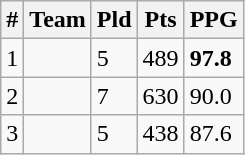<table class=wikitable>
<tr>
<th>#</th>
<th>Team</th>
<th>Pld</th>
<th>Pts</th>
<th>PPG</th>
</tr>
<tr>
<td>1</td>
<td><strong></strong></td>
<td>5</td>
<td>489</td>
<td><strong>97.8</strong></td>
</tr>
<tr>
<td>2</td>
<td></td>
<td>7</td>
<td>630</td>
<td>90.0</td>
</tr>
<tr>
<td>3</td>
<td></td>
<td>5</td>
<td>438</td>
<td>87.6</td>
</tr>
</table>
